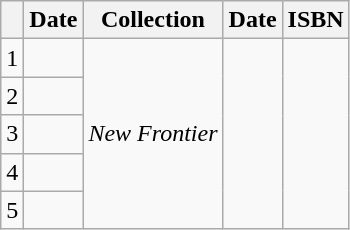<table class="wikitable">
<tr>
<th></th>
<th>Date</th>
<th>Collection</th>
<th>Date</th>
<th>ISBN</th>
</tr>
<tr>
<td>1</td>
<td></td>
<td rowspan="5"><em>New Frontier</em></td>
<td rowspan="5"></td>
<td rowspan="5"></td>
</tr>
<tr>
<td>2</td>
<td></td>
</tr>
<tr>
<td>3</td>
<td></td>
</tr>
<tr>
<td>4</td>
<td></td>
</tr>
<tr>
<td>5</td>
<td></td>
</tr>
</table>
